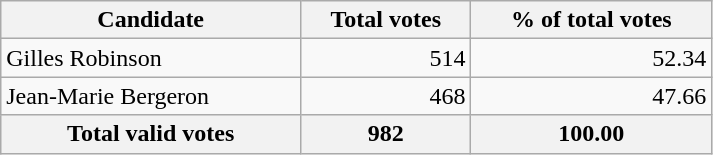<table class="wikitable" width="475">
<tr>
<th align="left">Candidate</th>
<th align="right">Total votes</th>
<th align="right">% of total votes</th>
</tr>
<tr>
<td align="left">Gilles Robinson</td>
<td align="right">514</td>
<td align="right">52.34</td>
</tr>
<tr>
<td align="left">Jean-Marie Bergeron</td>
<td align="right">468</td>
<td align="right">47.66</td>
</tr>
<tr bgcolor="#EEEEEE">
<th align="left">Total valid votes</th>
<th align="right"><strong>982</strong></th>
<th align="right"><strong>100.00</strong></th>
</tr>
</table>
